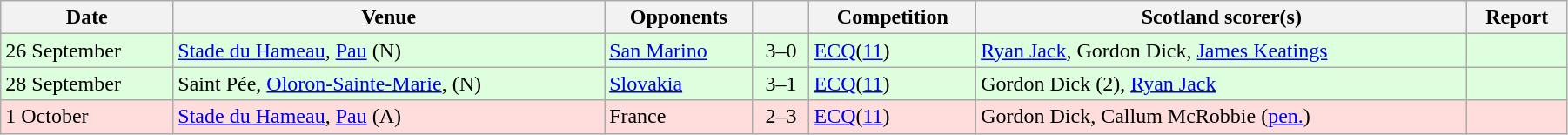<table class="wikitable" width=95%>
<tr>
<th>Date</th>
<th>Venue</th>
<th>Opponents</th>
<th></th>
<th>Competition</th>
<th>Scotland scorer(s)</th>
<th>Report</th>
</tr>
<tr bgcolor=#DDFFDD>
<td>26 September</td>
<td><a href='#'>Stade du Hameau</a>, <a href='#'>Pau</a> (N)</td>
<td> <a href='#'>San Marino</a></td>
<td align=center>3–0</td>
<td><a href='#'>ECQ</a>(<a href='#'>11</a>)</td>
<td><a href='#'>Ryan Jack</a>, Gordon Dick, <a href='#'>James Keatings</a></td>
<td></td>
</tr>
<tr bgcolor=#DDFFDD>
<td>28 September</td>
<td>Saint Pée, <a href='#'>Oloron-Sainte-Marie</a>, (N)</td>
<td> <a href='#'>Slovakia</a></td>
<td align=center>3–1</td>
<td><a href='#'>ECQ</a>(<a href='#'>11</a>)</td>
<td>Gordon Dick (2), <a href='#'>Ryan Jack</a></td>
<td></td>
</tr>
<tr bgcolor=#FFDDDD>
<td>1 October</td>
<td><a href='#'>Stade du Hameau</a>, <a href='#'>Pau</a> (A)</td>
<td> France</td>
<td align=center>2–3</td>
<td><a href='#'>ECQ</a>(<a href='#'>11</a>)</td>
<td>Gordon Dick, Callum McRobbie (<a href='#'>pen.</a>)</td>
<td></td>
</tr>
</table>
